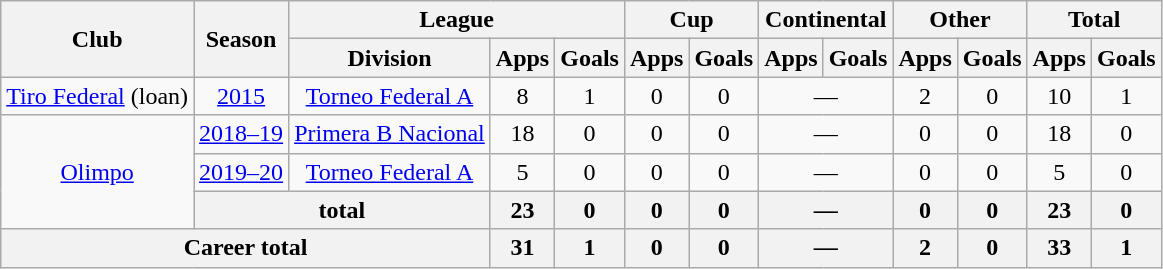<table class="wikitable" style="text-align:center">
<tr>
<th rowspan="2">Club</th>
<th rowspan="2">Season</th>
<th colspan="3">League</th>
<th colspan="2">Cup</th>
<th colspan="2">Continental</th>
<th colspan="2">Other</th>
<th colspan="2">Total</th>
</tr>
<tr>
<th>Division</th>
<th>Apps</th>
<th>Goals</th>
<th>Apps</th>
<th>Goals</th>
<th>Apps</th>
<th>Goals</th>
<th>Apps</th>
<th>Goals</th>
<th>Apps</th>
<th>Goals</th>
</tr>
<tr>
<td rowspan="1"><a href='#'>Tiro Federal</a> (loan)</td>
<td><a href='#'>2015</a></td>
<td rowspan="1"><a href='#'>Torneo Federal A</a></td>
<td>8</td>
<td>1</td>
<td>0</td>
<td>0</td>
<td colspan="2">—</td>
<td>2</td>
<td>0</td>
<td>10</td>
<td>1</td>
</tr>
<tr>
<td rowspan="3"><a href='#'>Olimpo</a></td>
<td><a href='#'>2018–19</a></td>
<td rowspan="1"><a href='#'>Primera B Nacional</a></td>
<td>18</td>
<td>0</td>
<td>0</td>
<td>0</td>
<td colspan="2">—</td>
<td>0</td>
<td>0</td>
<td>18</td>
<td>0</td>
</tr>
<tr>
<td><a href='#'>2019–20</a></td>
<td rowspan="1"><a href='#'>Torneo Federal A</a></td>
<td>5</td>
<td>0</td>
<td>0</td>
<td>0</td>
<td colspan="2">—</td>
<td>0</td>
<td>0</td>
<td>5</td>
<td>0</td>
</tr>
<tr>
<th colspan="2">total</th>
<th>23</th>
<th>0</th>
<th>0</th>
<th>0</th>
<th colspan="2">—</th>
<th>0</th>
<th>0</th>
<th>23</th>
<th>0</th>
</tr>
<tr>
<th colspan="3">Career total</th>
<th>31</th>
<th>1</th>
<th>0</th>
<th>0</th>
<th colspan="2">—</th>
<th>2</th>
<th>0</th>
<th>33</th>
<th>1</th>
</tr>
</table>
